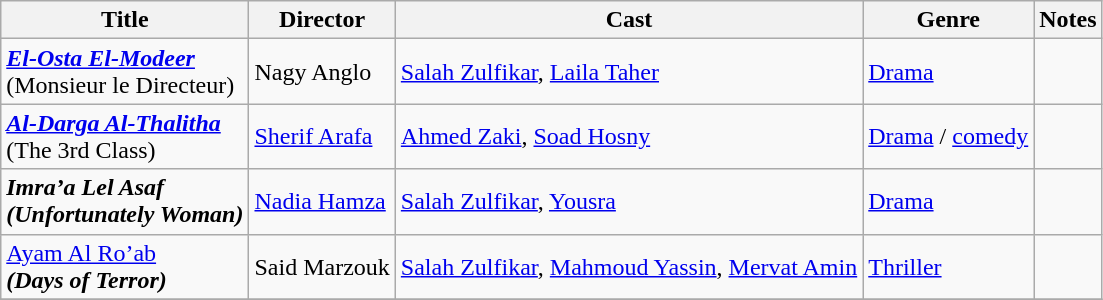<table class="wikitable">
<tr>
<th>Title</th>
<th>Director</th>
<th>Cast</th>
<th>Genre</th>
<th>Notes</th>
</tr>
<tr>
<td><strong><em><a href='#'>El-Osta El-Modeer</a></em></strong><br>(Monsieur le Directeur)</td>
<td>Nagy Anglo</td>
<td><a href='#'>Salah Zulfikar</a>, <a href='#'>Laila Taher</a></td>
<td><a href='#'>Drama</a></td>
<td></td>
</tr>
<tr>
<td><strong><em><a href='#'>Al-Darga Al-Thalitha</a></em></strong><br>(The 3rd Class)</td>
<td><a href='#'>Sherif Arafa</a></td>
<td><a href='#'>Ahmed Zaki</a>, <a href='#'>Soad Hosny</a></td>
<td><a href='#'>Drama</a> / <a href='#'>comedy</a></td>
<td></td>
</tr>
<tr>
<td><strong><em>Imra’a Lel Asaf<strong><br><em>(Unfortunately Woman)</td>
<td><a href='#'>Nadia Hamza</a></td>
<td><a href='#'>Salah Zulfikar</a>, <a href='#'>Yousra</a></td>
<td><a href='#'>Drama</a></td>
<td></td>
</tr>
<tr>
<td></em></strong><a href='#'>Ayam Al Ro’ab</a><strong><em><br>(Days of Terror)</td>
<td>Said Marzouk</td>
<td><a href='#'>Salah Zulfikar</a>, <a href='#'>Mahmoud Yassin</a>, <a href='#'>Mervat Amin</a></td>
<td><a href='#'>Thriller</a></td>
<td></td>
</tr>
<tr>
</tr>
</table>
